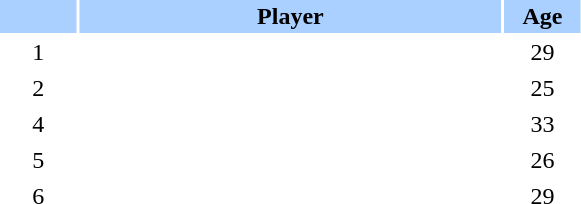<table class="sortable" border="0" cellspacing="2" cellpadding="2">
<tr style="background-color:#AAD0FF">
<th width=8%></th>
<th width=44%>Player</th>
<th width=8%>Age</th>
</tr>
<tr>
<td style="text-align: center;">1</td>
<td></td>
<td style="text-align: center;">29</td>
</tr>
<tr>
<td style="text-align: center;">2</td>
<td></td>
<td style="text-align: center;">25</td>
</tr>
<tr>
<td style="text-align: center;">4</td>
<td></td>
<td style="text-align: center;">33</td>
</tr>
<tr>
<td style="text-align: center;">5</td>
<td></td>
<td style="text-align: center;">26</td>
</tr>
<tr>
<td style="text-align: center;">6</td>
<td></td>
<td style="text-align: center;">29</td>
</tr>
</table>
